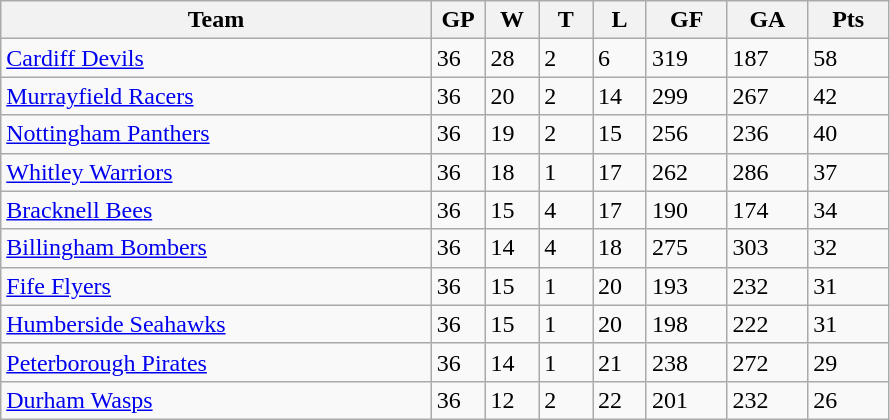<table class="wikitable">
<tr>
<th width="40%">Team</th>
<th width="5%">GP</th>
<th width="5%">W</th>
<th width="5%">T</th>
<th width="5%">L</th>
<th width="7.5%">GF</th>
<th width="7.5%">GA</th>
<th width="7.5%">Pts</th>
</tr>
<tr>
<td><a href='#'>Cardiff Devils</a></td>
<td>36</td>
<td>28</td>
<td>2</td>
<td>6</td>
<td>319</td>
<td>187</td>
<td>58</td>
</tr>
<tr>
<td><a href='#'>Murrayfield Racers</a></td>
<td>36</td>
<td>20</td>
<td>2</td>
<td>14</td>
<td>299</td>
<td>267</td>
<td>42</td>
</tr>
<tr>
<td><a href='#'>Nottingham Panthers</a></td>
<td>36</td>
<td>19</td>
<td>2</td>
<td>15</td>
<td>256</td>
<td>236</td>
<td>40</td>
</tr>
<tr>
<td><a href='#'>Whitley Warriors</a></td>
<td>36</td>
<td>18</td>
<td>1</td>
<td>17</td>
<td>262</td>
<td>286</td>
<td>37</td>
</tr>
<tr>
<td><a href='#'>Bracknell Bees</a></td>
<td>36</td>
<td>15</td>
<td>4</td>
<td>17</td>
<td>190</td>
<td>174</td>
<td>34</td>
</tr>
<tr>
<td><a href='#'>Billingham Bombers</a></td>
<td>36</td>
<td>14</td>
<td>4</td>
<td>18</td>
<td>275</td>
<td>303</td>
<td>32</td>
</tr>
<tr>
<td><a href='#'>Fife Flyers</a></td>
<td>36</td>
<td>15</td>
<td>1</td>
<td>20</td>
<td>193</td>
<td>232</td>
<td>31</td>
</tr>
<tr>
<td><a href='#'>Humberside Seahawks</a></td>
<td>36</td>
<td>15</td>
<td>1</td>
<td>20</td>
<td>198</td>
<td>222</td>
<td>31</td>
</tr>
<tr>
<td><a href='#'>Peterborough Pirates</a></td>
<td>36</td>
<td>14</td>
<td>1</td>
<td>21</td>
<td>238</td>
<td>272</td>
<td>29</td>
</tr>
<tr>
<td><a href='#'>Durham Wasps</a></td>
<td>36</td>
<td>12</td>
<td>2</td>
<td>22</td>
<td>201</td>
<td>232</td>
<td>26</td>
</tr>
</table>
